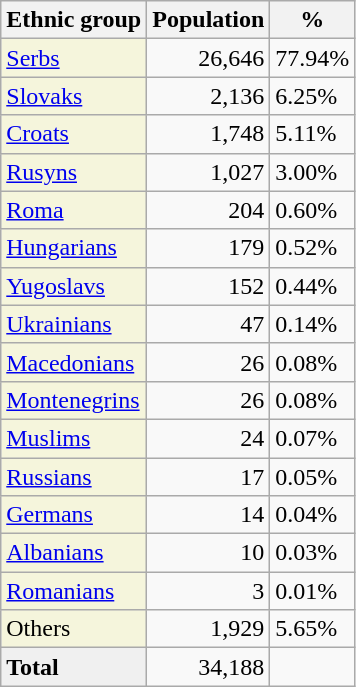<table class="wikitable">
<tr>
<th>Ethnic group</th>
<th>Population</th>
<th>%</th>
</tr>
<tr>
<td style="background:#F5F5DC;"><a href='#'>Serbs</a></td>
<td align="right">26,646</td>
<td>77.94%</td>
</tr>
<tr>
<td style="background:#F5F5DC;"><a href='#'>Slovaks</a></td>
<td align="right">2,136</td>
<td>6.25%</td>
</tr>
<tr>
<td style="background:#F5F5DC;"><a href='#'>Croats</a></td>
<td align="right">1,748</td>
<td>5.11%</td>
</tr>
<tr>
<td style="background:#F5F5DC;"><a href='#'>Rusyns</a></td>
<td align="right">1,027</td>
<td>3.00%</td>
</tr>
<tr>
<td style="background:#F5F5DC;"><a href='#'>Roma</a></td>
<td align="right">204</td>
<td>0.60%</td>
</tr>
<tr>
<td style="background:#F5F5DC;"><a href='#'>Hungarians</a></td>
<td align="right">179</td>
<td>0.52%</td>
</tr>
<tr>
<td style="background:#F5F5DC;"><a href='#'>Yugoslavs</a></td>
<td align="right">152</td>
<td>0.44%</td>
</tr>
<tr>
<td style="background:#F5F5DC;"><a href='#'>Ukrainians</a></td>
<td align="right">47</td>
<td>0.14%</td>
</tr>
<tr>
<td style="background:#F5F5DC;"><a href='#'>Macedonians</a></td>
<td align="right">26</td>
<td>0.08%</td>
</tr>
<tr>
<td style="background:#F5F5DC;"><a href='#'>Montenegrins</a></td>
<td align="right">26</td>
<td>0.08%</td>
</tr>
<tr>
<td style="background:#F5F5DC;"><a href='#'>Muslims</a></td>
<td align="right">24</td>
<td>0.07%</td>
</tr>
<tr>
<td style="background:#F5F5DC;"><a href='#'>Russians</a></td>
<td align="right">17</td>
<td>0.05%</td>
</tr>
<tr>
<td style="background:#F5F5DC;"><a href='#'>Germans</a></td>
<td align="right">14</td>
<td>0.04%</td>
</tr>
<tr>
<td style="background:#F5F5DC;"><a href='#'>Albanians</a></td>
<td align="right">10</td>
<td>0.03%</td>
</tr>
<tr>
<td style="background:#F5F5DC;"><a href='#'>Romanians</a></td>
<td align="right">3</td>
<td>0.01%</td>
</tr>
<tr>
<td style="background:#F5F5DC;">Others</td>
<td align="right">1,929</td>
<td>5.65%</td>
</tr>
<tr>
<td style="background:#F0F0F0;"><strong>Total</strong></td>
<td align="right">34,188</td>
<td></td>
</tr>
</table>
